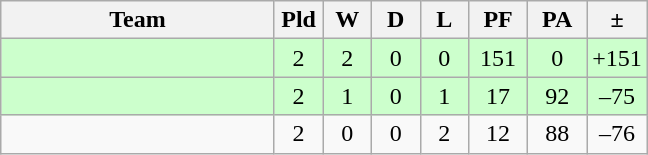<table class="wikitable" style="text-align:center;">
<tr>
<th width=175>Team</th>
<th width=25 abbr="Played">Pld</th>
<th width=25 abbr="Won">W</th>
<th width=25 abbr="Drawn">D</th>
<th width=25 abbr="Lost">L</th>
<th width=32 abbr="Points for">PF</th>
<th width=32 abbr="Points against">PA</th>
<th width=32 abbr="Points difference">±</th>
</tr>
<tr bgcolor=ccffcc>
<td align=left></td>
<td>2</td>
<td>2</td>
<td>0</td>
<td>0</td>
<td>151</td>
<td>0</td>
<td>+151</td>
</tr>
<tr bgcolor=ccffcc>
<td align=left></td>
<td>2</td>
<td>1</td>
<td>0</td>
<td>1</td>
<td>17</td>
<td>92</td>
<td>–75</td>
</tr>
<tr>
<td align=left></td>
<td>2</td>
<td>0</td>
<td>0</td>
<td>2</td>
<td>12</td>
<td>88</td>
<td>–76</td>
</tr>
</table>
